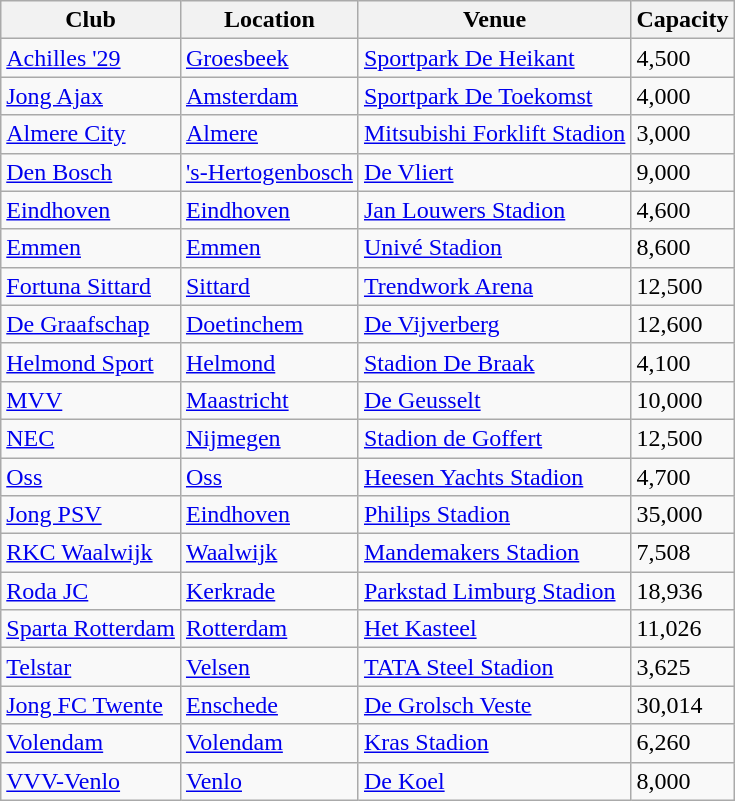<table class="wikitable sortable">
<tr>
<th>Club</th>
<th>Location</th>
<th>Venue</th>
<th>Capacity</th>
</tr>
<tr>
<td><a href='#'>Achilles '29</a></td>
<td><a href='#'>Groesbeek</a></td>
<td><a href='#'>Sportpark De Heikant</a></td>
<td>4,500</td>
</tr>
<tr>
<td><a href='#'>Jong Ajax</a></td>
<td><a href='#'>Amsterdam</a></td>
<td><a href='#'>Sportpark De Toekomst</a></td>
<td>4,000</td>
</tr>
<tr>
<td><a href='#'>Almere City</a></td>
<td><a href='#'>Almere</a></td>
<td><a href='#'>Mitsubishi Forklift Stadion</a></td>
<td>3,000</td>
</tr>
<tr>
<td><a href='#'>Den Bosch</a></td>
<td><a href='#'>'s-Hertogenbosch</a></td>
<td><a href='#'>De Vliert</a></td>
<td>9,000</td>
</tr>
<tr>
<td><a href='#'>Eindhoven</a></td>
<td><a href='#'>Eindhoven</a></td>
<td><a href='#'>Jan Louwers Stadion</a></td>
<td>4,600</td>
</tr>
<tr>
<td><a href='#'>Emmen</a></td>
<td><a href='#'>Emmen</a></td>
<td><a href='#'>Univé Stadion</a></td>
<td>8,600</td>
</tr>
<tr>
<td><a href='#'>Fortuna Sittard</a></td>
<td><a href='#'>Sittard</a></td>
<td><a href='#'>Trendwork Arena</a></td>
<td>12,500</td>
</tr>
<tr>
<td><a href='#'>De Graafschap</a></td>
<td><a href='#'>Doetinchem</a></td>
<td><a href='#'>De Vijverberg</a></td>
<td>12,600</td>
</tr>
<tr>
<td><a href='#'>Helmond Sport</a></td>
<td><a href='#'>Helmond</a></td>
<td><a href='#'>Stadion De Braak</a></td>
<td>4,100</td>
</tr>
<tr>
<td><a href='#'>MVV</a></td>
<td><a href='#'>Maastricht</a></td>
<td><a href='#'>De Geusselt</a></td>
<td>10,000</td>
</tr>
<tr>
<td><a href='#'>NEC</a></td>
<td><a href='#'>Nijmegen</a></td>
<td><a href='#'>Stadion de Goffert</a></td>
<td>12,500</td>
</tr>
<tr>
<td><a href='#'>Oss</a></td>
<td><a href='#'>Oss</a></td>
<td><a href='#'>Heesen Yachts Stadion</a></td>
<td>4,700</td>
</tr>
<tr>
<td><a href='#'>Jong PSV</a></td>
<td><a href='#'>Eindhoven</a></td>
<td><a href='#'>Philips Stadion</a></td>
<td>35,000</td>
</tr>
<tr>
<td><a href='#'>RKC Waalwijk</a></td>
<td><a href='#'>Waalwijk</a></td>
<td><a href='#'>Mandemakers Stadion</a></td>
<td>7,508</td>
</tr>
<tr>
<td><a href='#'>Roda JC</a></td>
<td><a href='#'>Kerkrade</a></td>
<td><a href='#'>Parkstad Limburg Stadion</a></td>
<td>18,936</td>
</tr>
<tr>
<td><a href='#'>Sparta Rotterdam</a></td>
<td><a href='#'>Rotterdam</a></td>
<td><a href='#'>Het Kasteel</a></td>
<td>11,026</td>
</tr>
<tr>
<td><a href='#'>Telstar</a></td>
<td><a href='#'>Velsen</a></td>
<td><a href='#'>TATA Steel Stadion</a></td>
<td>3,625</td>
</tr>
<tr>
<td><a href='#'>Jong FC Twente</a></td>
<td><a href='#'>Enschede</a></td>
<td><a href='#'>De Grolsch Veste</a></td>
<td>30,014</td>
</tr>
<tr>
<td><a href='#'>Volendam</a></td>
<td><a href='#'>Volendam</a></td>
<td><a href='#'>Kras Stadion</a></td>
<td>6,260</td>
</tr>
<tr>
<td><a href='#'>VVV-Venlo</a></td>
<td><a href='#'>Venlo</a></td>
<td><a href='#'>De Koel</a></td>
<td>8,000</td>
</tr>
</table>
